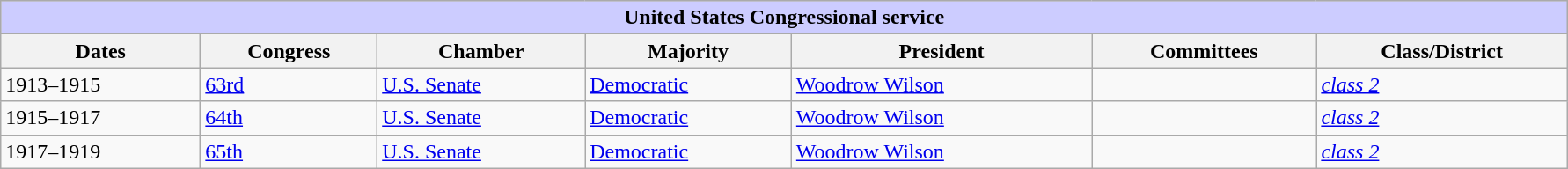<table class=wikitable style="width: 94%" style="text-align: center;" align="center">
<tr bgcolor=#cccccc>
<th colspan=7 style="background: #ccccff;">United States Congressional service</th>
</tr>
<tr>
<th><strong>Dates</strong></th>
<th><strong>Congress</strong></th>
<th><strong>Chamber</strong></th>
<th><strong>Majority</strong></th>
<th><strong>President</strong></th>
<th><strong>Committees</strong></th>
<th><strong>Class/District</strong></th>
</tr>
<tr>
<td>1913–1915</td>
<td><a href='#'>63rd</a></td>
<td><a href='#'>U.S. Senate</a></td>
<td><a href='#'>Democratic</a></td>
<td><a href='#'>Woodrow Wilson</a></td>
<td></td>
<td><a href='#'><em>class 2</em></a></td>
</tr>
<tr>
<td>1915–1917</td>
<td><a href='#'>64th</a></td>
<td><a href='#'>U.S. Senate</a></td>
<td><a href='#'>Democratic</a></td>
<td><a href='#'>Woodrow Wilson</a></td>
<td></td>
<td><a href='#'><em>class 2</em></a></td>
</tr>
<tr>
<td>1917–1919</td>
<td><a href='#'>65th</a></td>
<td><a href='#'>U.S. Senate</a></td>
<td><a href='#'>Democratic</a></td>
<td><a href='#'>Woodrow Wilson</a></td>
<td></td>
<td><a href='#'><em>class 2</em></a></td>
</tr>
</table>
